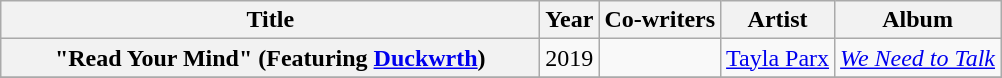<table class="wikitable plainrowheaders" style="text-align:center;">
<tr>
<th scope="col" style="width:22em;">Title</th>
<th scope="col">Year</th>
<th scope="col">Co-writers</th>
<th scope="col">Artist</th>
<th scope="col">Album</th>
</tr>
<tr>
<th scope="row">"Read Your Mind" (Featuring <a href='#'>Duckwrth</a>)</th>
<td>2019</td>
<td></td>
<td><a href='#'>Tayla Parx</a></td>
<td><em><a href='#'>We Need to Talk</a></em></td>
</tr>
<tr>
</tr>
</table>
